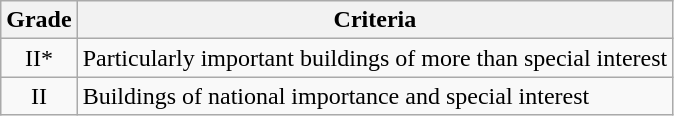<table class="wikitable">
<tr>
<th>Grade</th>
<th>Criteria</th>
</tr>
<tr>
<td align="center" >II*</td>
<td>Particularly important buildings of more than special interest</td>
</tr>
<tr>
<td align="center" >II</td>
<td>Buildings of national importance and special interest</td>
</tr>
</table>
